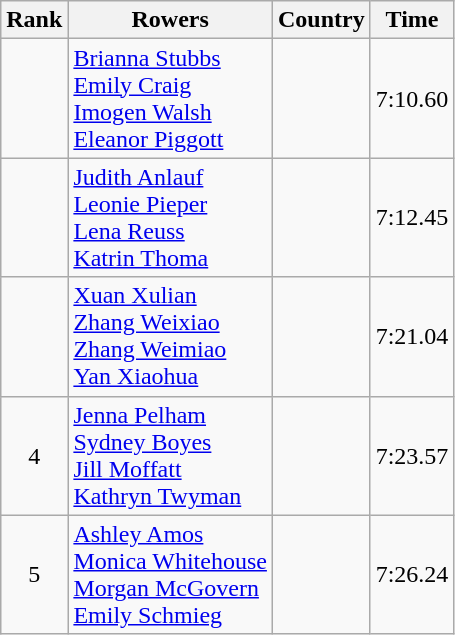<table class="wikitable" style="text-align:center">
<tr>
<th>Rank</th>
<th>Rowers</th>
<th>Country</th>
<th>Time</th>
</tr>
<tr>
<td></td>
<td align="left"><a href='#'>Brianna Stubbs</a><br><a href='#'>Emily Craig</a><br><a href='#'>Imogen Walsh</a><br><a href='#'>Eleanor Piggott</a></td>
<td align="left"></td>
<td>7:10.60</td>
</tr>
<tr>
<td></td>
<td align="left"><a href='#'>Judith Anlauf</a><br><a href='#'>Leonie Pieper</a><br><a href='#'>Lena Reuss</a><br><a href='#'>Katrin Thoma</a></td>
<td align="left"></td>
<td>7:12.45</td>
</tr>
<tr>
<td></td>
<td align="left"><a href='#'>Xuan Xulian</a><br><a href='#'>Zhang Weixiao</a><br><a href='#'>Zhang Weimiao</a><br><a href='#'>Yan Xiaohua</a></td>
<td align="left"></td>
<td>7:21.04</td>
</tr>
<tr>
<td>4</td>
<td align="left"><a href='#'>Jenna Pelham</a><br><a href='#'>Sydney Boyes</a><br><a href='#'>Jill Moffatt</a><br><a href='#'>Kathryn Twyman</a></td>
<td align="left"></td>
<td>7:23.57</td>
</tr>
<tr>
<td>5</td>
<td align="left"><a href='#'>Ashley Amos</a><br><a href='#'>Monica Whitehouse</a><br><a href='#'>Morgan McGovern</a><br><a href='#'>Emily Schmieg</a></td>
<td align="left"></td>
<td>7:26.24</td>
</tr>
</table>
